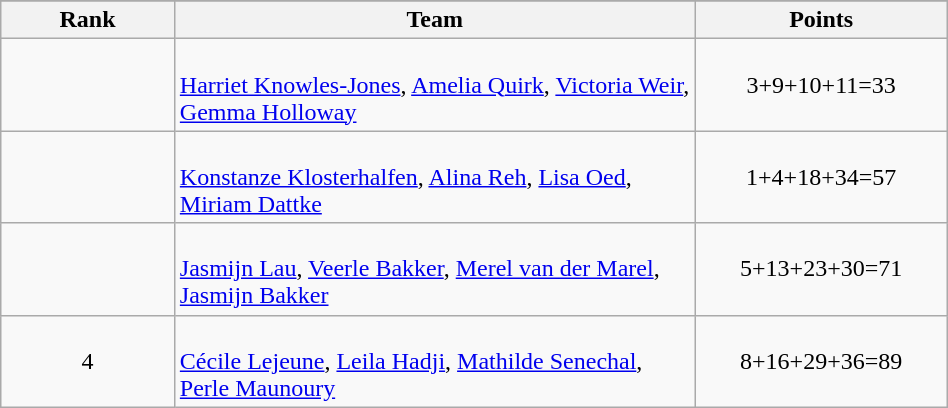<table class="wikitable" style="text-align:center;" width="50%">
<tr>
</tr>
<tr>
<th width=10%>Rank</th>
<th width=30%>Team</th>
<th width=10%>Points</th>
</tr>
<tr>
<td></td>
<td align=left><br><a href='#'>Harriet Knowles-Jones</a>, <a href='#'>Amelia Quirk</a>, <a href='#'>Victoria Weir</a>, <a href='#'>Gemma Holloway</a></td>
<td>3+9+10+11=33</td>
</tr>
<tr>
<td></td>
<td align=left><br><a href='#'>Konstanze Klosterhalfen</a>, <a href='#'>Alina Reh</a>, <a href='#'>Lisa Oed</a>, <a href='#'>Miriam Dattke</a></td>
<td>1+4+18+34=57</td>
</tr>
<tr>
<td></td>
<td align=left><br><a href='#'>Jasmijn Lau</a>, <a href='#'>Veerle Bakker</a>, <a href='#'>Merel van der Marel</a>, <a href='#'>Jasmijn Bakker</a></td>
<td>5+13+23+30=71</td>
</tr>
<tr>
<td>4</td>
<td align=left><br><a href='#'>Cécile Lejeune</a>, <a href='#'>Leila Hadji</a>, <a href='#'>Mathilde Senechal</a>, <a href='#'>Perle Maunoury</a></td>
<td>8+16+29+36=89</td>
</tr>
</table>
